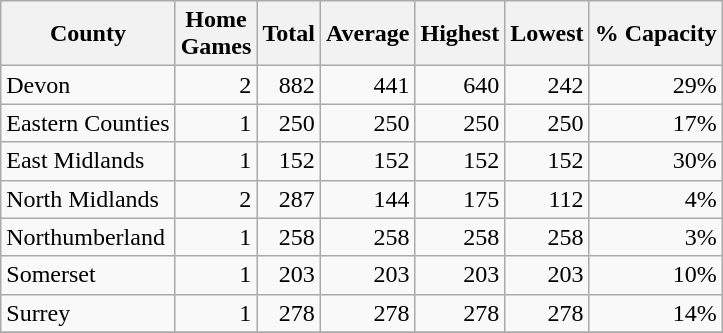<table class="wikitable sortable" style="text-align:right">
<tr>
<th>County</th>
<th>Home<br>Games</th>
<th>Total</th>
<th>Average</th>
<th>Highest</th>
<th>Lowest</th>
<th>% Capacity</th>
</tr>
<tr>
<td style="text-align:left">Devon</td>
<td>2</td>
<td>882</td>
<td>441</td>
<td>640</td>
<td>242</td>
<td>29%</td>
</tr>
<tr>
<td style="text-align:left">Eastern Counties</td>
<td>1</td>
<td>250</td>
<td>250</td>
<td>250</td>
<td>250</td>
<td>17%</td>
</tr>
<tr>
<td style="text-align:left">East Midlands</td>
<td>1</td>
<td>152</td>
<td>152</td>
<td>152</td>
<td>152</td>
<td>30%</td>
</tr>
<tr>
<td style="text-align:left">North Midlands</td>
<td>2</td>
<td>287</td>
<td>144</td>
<td>175</td>
<td>112</td>
<td>4%</td>
</tr>
<tr>
<td style="text-align:left">Northumberland</td>
<td>1</td>
<td>258</td>
<td>258</td>
<td>258</td>
<td>258</td>
<td>3%</td>
</tr>
<tr>
<td style="text-align:left">Somerset</td>
<td>1</td>
<td>203</td>
<td>203</td>
<td>203</td>
<td>203</td>
<td>10%</td>
</tr>
<tr>
<td style="text-align:left">Surrey</td>
<td>1</td>
<td>278</td>
<td>278</td>
<td>278</td>
<td>278</td>
<td>14%</td>
</tr>
<tr>
</tr>
</table>
